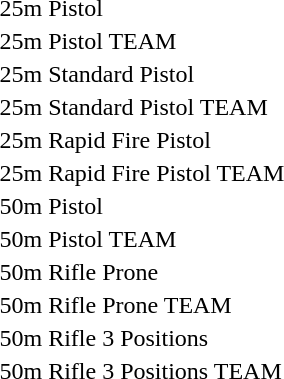<table>
<tr>
<td>25m Pistol</td>
<td></td>
<td></td>
<td></td>
</tr>
<tr>
<td>25m Pistol TEAM</td>
<td></td>
<td></td>
<td></td>
</tr>
<tr>
<td>25m Standard Pistol</td>
<td></td>
<td></td>
<td></td>
</tr>
<tr>
<td>25m Standard Pistol TEAM</td>
<td></td>
<td></td>
<td></td>
</tr>
<tr>
<td>25m Rapid Fire Pistol</td>
<td></td>
<td></td>
<td></td>
</tr>
<tr>
<td>25m Rapid Fire Pistol TEAM</td>
<td></td>
<td></td>
<td></td>
</tr>
<tr>
<td>50m Pistol</td>
<td></td>
<td></td>
<td></td>
</tr>
<tr>
<td>50m Pistol TEAM</td>
<td></td>
<td></td>
<td></td>
</tr>
<tr>
<td>50m Rifle Prone</td>
<td></td>
<td></td>
<td></td>
</tr>
<tr>
<td>50m Rifle Prone TEAM</td>
<td></td>
<td></td>
<td></td>
</tr>
<tr>
<td>50m Rifle 3 Positions</td>
<td></td>
<td></td>
<td></td>
</tr>
<tr>
<td>50m Rifle 3 Positions TEAM</td>
<td></td>
<td></td>
<td></td>
</tr>
</table>
